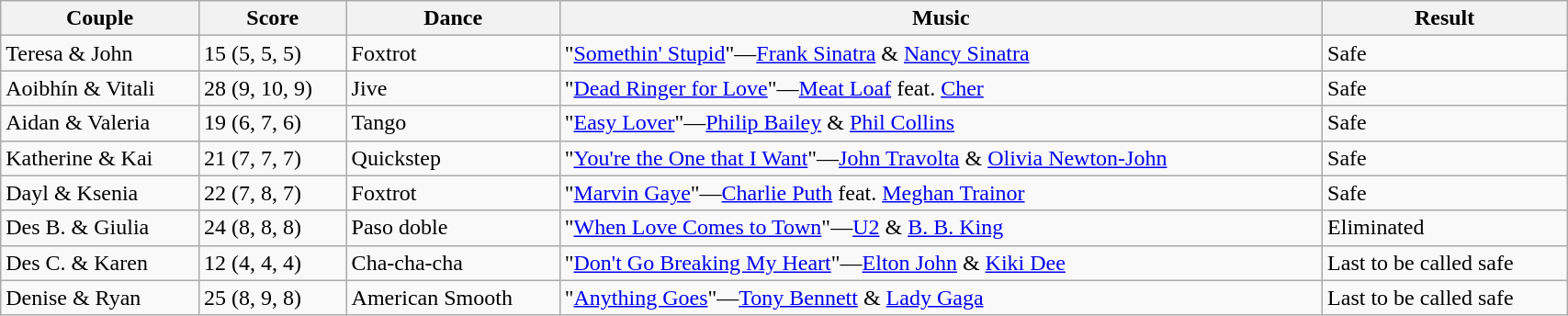<table class="wikitable" style="width:90%;">
<tr>
<th>Couple</th>
<th>Score</th>
<th>Dance</th>
<th>Music</th>
<th>Result</th>
</tr>
<tr>
<td>Teresa & John</td>
<td>15 (5, 5, 5)</td>
<td>Foxtrot</td>
<td>"<a href='#'>Somethin' Stupid</a>"—<a href='#'>Frank Sinatra</a> & <a href='#'>Nancy Sinatra</a></td>
<td>Safe</td>
</tr>
<tr>
<td>Aoibhín & Vitali</td>
<td>28 (9, 10, 9)</td>
<td>Jive</td>
<td>"<a href='#'>Dead Ringer for Love</a>"—<a href='#'>Meat Loaf</a> feat. <a href='#'>Cher</a></td>
<td>Safe</td>
</tr>
<tr>
<td>Aidan & Valeria</td>
<td>19 (6, 7, 6)</td>
<td>Tango</td>
<td>"<a href='#'>Easy Lover</a>"—<a href='#'>Philip Bailey</a> & <a href='#'>Phil Collins</a></td>
<td>Safe</td>
</tr>
<tr>
<td>Katherine & Kai</td>
<td>21 (7, 7, 7)</td>
<td>Quickstep</td>
<td>"<a href='#'>You're the One that I Want</a>"—<a href='#'>John Travolta</a> & <a href='#'>Olivia Newton-John</a></td>
<td>Safe</td>
</tr>
<tr>
<td>Dayl & Ksenia</td>
<td>22 (7, 8, 7)</td>
<td>Foxtrot</td>
<td>"<a href='#'>Marvin Gaye</a>"—<a href='#'>Charlie Puth</a> feat. <a href='#'>Meghan Trainor</a></td>
<td>Safe</td>
</tr>
<tr>
<td>Des B. & Giulia</td>
<td>24 (8, 8, 8)</td>
<td>Paso doble</td>
<td>"<a href='#'>When Love Comes to Town</a>"—<a href='#'>U2</a> & <a href='#'>B. B. King</a></td>
<td>Eliminated</td>
</tr>
<tr>
<td>Des C. & Karen</td>
<td>12 (4, 4, 4)</td>
<td>Cha-cha-cha</td>
<td>"<a href='#'>Don't Go Breaking My Heart</a>"—<a href='#'>Elton John</a> & <a href='#'>Kiki Dee</a></td>
<td>Last to be called safe</td>
</tr>
<tr>
<td>Denise & Ryan</td>
<td>25 (8, 9, 8)</td>
<td>American Smooth</td>
<td>"<a href='#'>Anything Goes</a>"—<a href='#'>Tony Bennett</a> & <a href='#'>Lady Gaga</a></td>
<td>Last to be called safe</td>
</tr>
</table>
